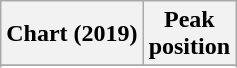<table class="wikitable sortable plainrowheaders" style="text-align:center">
<tr>
<th scope="col">Chart (2019)</th>
<th scope="col">Peak<br>position</th>
</tr>
<tr>
</tr>
<tr>
</tr>
</table>
